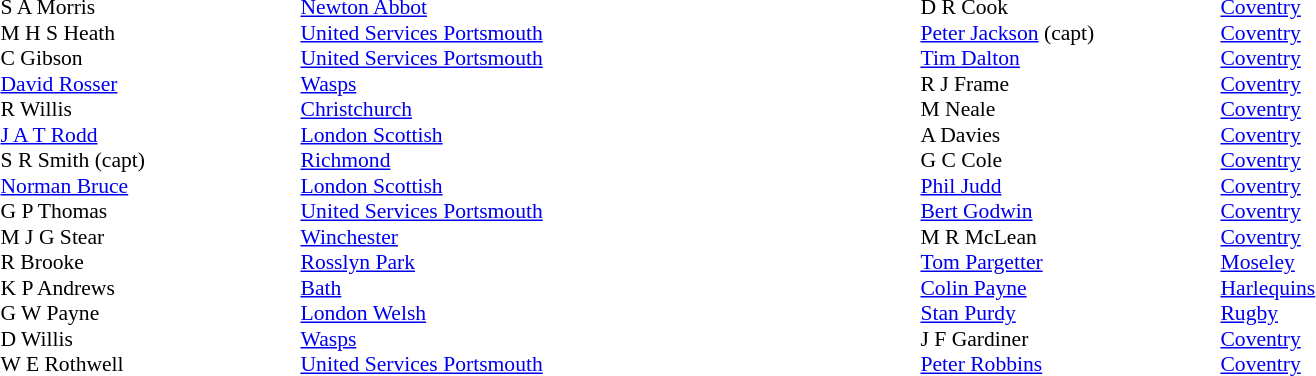<table width="80%">
<tr>
<td valign="top" width="50%"><br><table style="font-size: 90%" cellspacing="0" cellpadding="0">
<tr>
<th width="20"></th>
<th width="200"></th>
</tr>
<tr>
<td></td>
<td>S A Morris</td>
<td><a href='#'>Newton Abbot</a></td>
</tr>
<tr>
<td></td>
<td>M H S Heath</td>
<td><a href='#'>United Services Portsmouth</a></td>
</tr>
<tr>
<td></td>
<td>C Gibson</td>
<td><a href='#'>United Services Portsmouth</a></td>
</tr>
<tr>
<td></td>
<td><a href='#'>David Rosser</a></td>
<td><a href='#'>Wasps</a></td>
</tr>
<tr>
<td></td>
<td>R Willis</td>
<td><a href='#'>Christchurch</a></td>
</tr>
<tr>
<td></td>
<td><a href='#'>J A T Rodd</a></td>
<td><a href='#'>London Scottish</a></td>
</tr>
<tr>
<td></td>
<td>S R Smith (capt)</td>
<td><a href='#'>Richmond</a></td>
</tr>
<tr>
<td></td>
<td><a href='#'>Norman Bruce</a></td>
<td><a href='#'>London Scottish</a></td>
</tr>
<tr>
<td></td>
<td>G P Thomas</td>
<td><a href='#'>United Services Portsmouth</a></td>
</tr>
<tr>
<td></td>
<td>M J G Stear</td>
<td><a href='#'>Winchester</a></td>
</tr>
<tr>
<td></td>
<td>R Brooke</td>
<td><a href='#'>Rosslyn Park</a></td>
</tr>
<tr>
<td></td>
<td>K P Andrews</td>
<td><a href='#'>Bath</a></td>
</tr>
<tr>
<td></td>
<td>G W Payne</td>
<td><a href='#'>London Welsh</a></td>
</tr>
<tr>
<td></td>
<td>D Willis</td>
<td><a href='#'>Wasps</a></td>
</tr>
<tr>
<td></td>
<td>W E Rothwell</td>
<td><a href='#'>United Services Portsmouth</a></td>
</tr>
<tr>
</tr>
</table>
</td>
<td valign="top" width="50%"><br><table style="font-size: 90%" cellspacing="0" cellpadding="0" align="center">
<tr>
<th width="20"></th>
<th width="200"></th>
</tr>
<tr>
<td></td>
<td>D R Cook</td>
<td><a href='#'>Coventry</a></td>
</tr>
<tr>
<td></td>
<td><a href='#'>Peter Jackson</a> (capt)</td>
<td><a href='#'>Coventry</a></td>
</tr>
<tr>
<td></td>
<td><a href='#'>Tim Dalton</a></td>
<td><a href='#'>Coventry</a></td>
</tr>
<tr>
<td></td>
<td>R J Frame</td>
<td><a href='#'>Coventry</a></td>
</tr>
<tr>
<td></td>
<td>M Neale</td>
<td><a href='#'>Coventry</a></td>
</tr>
<tr>
<td></td>
<td>A Davies</td>
<td><a href='#'>Coventry</a></td>
</tr>
<tr>
<td></td>
<td>G C Cole</td>
<td><a href='#'>Coventry</a></td>
</tr>
<tr>
<td></td>
<td><a href='#'>Phil Judd</a></td>
<td><a href='#'>Coventry</a></td>
</tr>
<tr>
<td></td>
<td><a href='#'>Bert Godwin</a></td>
<td><a href='#'>Coventry</a></td>
</tr>
<tr>
<td></td>
<td>M R McLean</td>
<td><a href='#'>Coventry</a></td>
</tr>
<tr>
<td></td>
<td><a href='#'>Tom Pargetter</a></td>
<td><a href='#'>Moseley</a></td>
</tr>
<tr>
<td></td>
<td><a href='#'>Colin Payne</a></td>
<td><a href='#'>Harlequins</a></td>
</tr>
<tr>
<td></td>
<td><a href='#'>Stan Purdy</a></td>
<td><a href='#'>Rugby</a></td>
</tr>
<tr>
<td></td>
<td>J F Gardiner</td>
<td><a href='#'>Coventry</a></td>
</tr>
<tr>
<td></td>
<td><a href='#'>Peter Robbins</a></td>
<td><a href='#'>Coventry</a></td>
</tr>
<tr>
</tr>
</table>
</td>
</tr>
</table>
